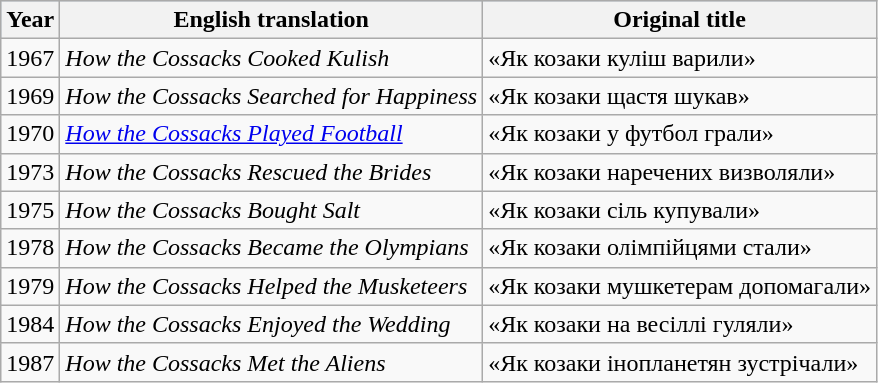<table class="wikitable">
<tr style="background:#b0c4de; text-align:center;">
<th>Year</th>
<th>English translation</th>
<th>Original title</th>
</tr>
<tr>
<td>1967</td>
<td><em>How the Cossacks Cooked Kulish</em></td>
<td>«Як козаки куліш варили»</td>
</tr>
<tr>
<td>1969</td>
<td><em>How the Cossacks Searched for Happiness</em></td>
<td>«Як козаки щастя шукав»</td>
</tr>
<tr>
<td>1970</td>
<td><em><a href='#'>How the Cossacks Played Football</a></em></td>
<td>«Як козаки у футбол грали»</td>
</tr>
<tr>
<td>1973</td>
<td><em>How the Cossacks Rescued the Brides</em></td>
<td>«Як козаки наречених визволяли»</td>
</tr>
<tr>
<td>1975</td>
<td><em>How the Cossacks Bought Salt</em></td>
<td>«Як козаки сіль купували»</td>
</tr>
<tr>
<td>1978</td>
<td><em>How the Cossacks Became the Olympians</em></td>
<td>«Як козаки олімпійцями стали»</td>
</tr>
<tr>
<td>1979</td>
<td><em>How the Cossacks Helped the Musketeers</em></td>
<td>«Як козаки мушкетерам допомагали»</td>
</tr>
<tr>
<td>1984</td>
<td><em>How the Cossacks Enjoyed the Wedding</em></td>
<td>«Як козаки на весіллі гуляли»</td>
</tr>
<tr>
<td>1987</td>
<td><em>How the Cossacks Met the Aliens</em></td>
<td>«Як козаки інопланетян зустрічали»</td>
</tr>
</table>
